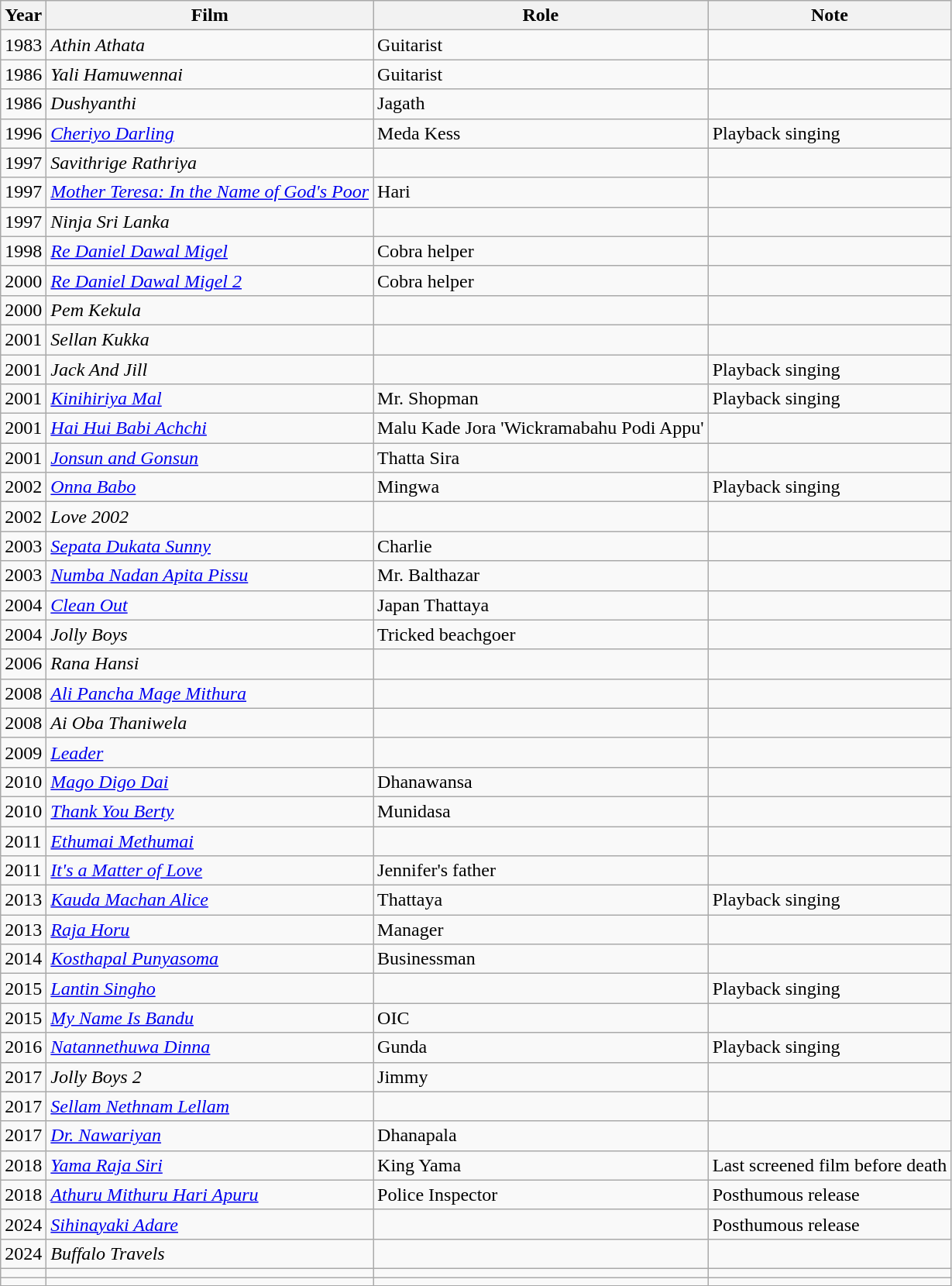<table class="wikitable">
<tr>
<th>Year</th>
<th>Film</th>
<th>Role</th>
<th>Note</th>
</tr>
<tr>
<td>1983</td>
<td><em>Athin Athata</em></td>
<td>Guitarist</td>
<td></td>
</tr>
<tr>
<td>1986</td>
<td><em>Yali Hamuwennai</em></td>
<td>Guitarist</td>
<td></td>
</tr>
<tr>
<td>1986</td>
<td><em>Dushyanthi</em></td>
<td>Jagath</td>
<td></td>
</tr>
<tr>
<td>1996</td>
<td><em><a href='#'>Cheriyo Darling</a></em></td>
<td>Meda Kess</td>
<td>Playback singing </td>
</tr>
<tr>
<td>1997</td>
<td><em>Savithrige Rathriya</em></td>
<td></td>
<td></td>
</tr>
<tr>
<td>1997</td>
<td><em><a href='#'>Mother Teresa: In the Name of God's Poor</a></em></td>
<td>Hari</td>
<td></td>
</tr>
<tr>
<td>1997</td>
<td><em>Ninja Sri Lanka</em></td>
<td></td>
<td></td>
</tr>
<tr>
<td>1998</td>
<td><em><a href='#'>Re Daniel Dawal Migel</a></em></td>
<td>Cobra helper</td>
<td></td>
</tr>
<tr>
<td>2000</td>
<td><em><a href='#'>Re Daniel Dawal Migel 2</a></em></td>
<td>Cobra helper</td>
<td></td>
</tr>
<tr>
<td>2000</td>
<td><em>Pem Kekula</em></td>
<td></td>
<td></td>
</tr>
<tr>
<td>2001</td>
<td><em>Sellan Kukka</em></td>
<td></td>
<td></td>
</tr>
<tr>
<td>2001</td>
<td><em>Jack And Jill</em></td>
<td></td>
<td>Playback singing</td>
</tr>
<tr>
<td>2001</td>
<td><em><a href='#'>Kinihiriya Mal</a></em></td>
<td>Mr. Shopman</td>
<td>Playback singing</td>
</tr>
<tr>
<td>2001</td>
<td><em><a href='#'>Hai Hui Babi Achchi</a></em></td>
<td>Malu Kade Jora 'Wickramabahu Podi Appu'</td>
<td></td>
</tr>
<tr>
<td>2001</td>
<td><em><a href='#'>Jonsun and Gonsun</a></em></td>
<td>Thatta Sira</td>
<td></td>
</tr>
<tr>
<td>2002</td>
<td><em><a href='#'>Onna Babo</a></em></td>
<td>Mingwa</td>
<td>Playback singing</td>
</tr>
<tr>
<td>2002</td>
<td><em>Love 2002</em></td>
<td></td>
<td></td>
</tr>
<tr>
<td>2003</td>
<td><em><a href='#'>Sepata Dukata Sunny</a></em></td>
<td>Charlie</td>
<td></td>
</tr>
<tr>
<td>2003</td>
<td><em><a href='#'>Numba Nadan Apita Pissu</a></em></td>
<td>Mr. Balthazar</td>
<td></td>
</tr>
<tr>
<td>2004</td>
<td><em><a href='#'>Clean Out</a></em></td>
<td>Japan Thattaya</td>
<td></td>
</tr>
<tr>
<td>2004</td>
<td><em>Jolly Boys</em></td>
<td>Tricked beachgoer</td>
<td></td>
</tr>
<tr>
<td>2006</td>
<td><em>Rana Hansi</em></td>
<td></td>
<td></td>
</tr>
<tr>
<td>2008</td>
<td><em><a href='#'>Ali Pancha Mage Mithura</a></em></td>
<td></td>
<td></td>
</tr>
<tr>
<td>2008</td>
<td><em>Ai Oba Thaniwela</em></td>
<td></td>
<td></td>
</tr>
<tr>
<td>2009</td>
<td><em><a href='#'>Leader</a></em></td>
<td></td>
<td></td>
</tr>
<tr>
<td>2010</td>
<td><em><a href='#'>Mago Digo Dai</a></em></td>
<td>Dhanawansa</td>
<td></td>
</tr>
<tr>
<td>2010</td>
<td><em><a href='#'>Thank You Berty</a></em></td>
<td>Munidasa</td>
<td></td>
</tr>
<tr>
<td>2011</td>
<td><em><a href='#'>Ethumai Methumai</a></em></td>
<td></td>
<td></td>
</tr>
<tr>
<td>2011</td>
<td><em><a href='#'>It's a Matter of Love</a></em></td>
<td>Jennifer's father</td>
<td></td>
</tr>
<tr>
<td>2013</td>
<td><em><a href='#'>Kauda Machan Alice</a></em></td>
<td>Thattaya</td>
<td>Playback singing</td>
</tr>
<tr>
<td>2013</td>
<td><em><a href='#'>Raja Horu</a></em></td>
<td>Manager</td>
<td></td>
</tr>
<tr>
<td>2014</td>
<td><em><a href='#'>Kosthapal Punyasoma</a></em></td>
<td>Businessman</td>
<td></td>
</tr>
<tr>
<td>2015</td>
<td><em><a href='#'>Lantin Singho</a></em></td>
<td></td>
<td>Playback singing</td>
</tr>
<tr>
<td>2015</td>
<td><em><a href='#'>My Name Is Bandu</a></em></td>
<td>OIC</td>
<td></td>
</tr>
<tr>
<td>2016</td>
<td><em><a href='#'>Natannethuwa Dinna</a></em></td>
<td>Gunda</td>
<td>Playback singing</td>
</tr>
<tr>
<td>2017</td>
<td><em>Jolly Boys 2</em></td>
<td>Jimmy</td>
<td></td>
</tr>
<tr>
<td>2017</td>
<td><em><a href='#'>Sellam Nethnam Lellam</a></em></td>
<td></td>
<td></td>
</tr>
<tr>
<td>2017</td>
<td><em><a href='#'>Dr. Nawariyan</a></em></td>
<td>Dhanapala</td>
<td></td>
</tr>
<tr>
<td>2018</td>
<td><em><a href='#'>Yama Raja Siri</a></em></td>
<td>King Yama</td>
<td>Last screened film before death</td>
</tr>
<tr>
<td>2018</td>
<td><em><a href='#'>Athuru Mithuru Hari Apuru</a></em></td>
<td>Police Inspector</td>
<td>Posthumous release</td>
</tr>
<tr>
<td>2024</td>
<td><em><a href='#'>Sihinayaki Adare</a></em></td>
<td></td>
<td>Posthumous release</td>
</tr>
<tr>
<td>2024</td>
<td><em>Buffalo Travels</em></td>
<td></td>
<td></td>
</tr>
<tr>
<td></td>
<td></td>
<td></td>
<td></td>
</tr>
<tr>
<td></td>
<td></td>
<td></td>
<td></td>
</tr>
</table>
